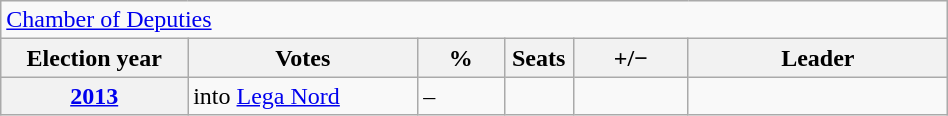<table class=wikitable style="width:50%; border:1px #AAAAFF solid">
<tr>
<td colspan=6><a href='#'>Chamber of Deputies</a></td>
</tr>
<tr>
<th width=13%>Election year</th>
<th width=16%>Votes</th>
<th width=6%>%</th>
<th width=1%>Seats</th>
<th width=8%>+/−</th>
<th width=18%>Leader</th>
</tr>
<tr>
<th><a href='#'>2013</a></th>
<td>into <a href='#'>Lega Nord</a></td>
<td>–</td>
<td></td>
<td></td>
<td></td>
</tr>
</table>
